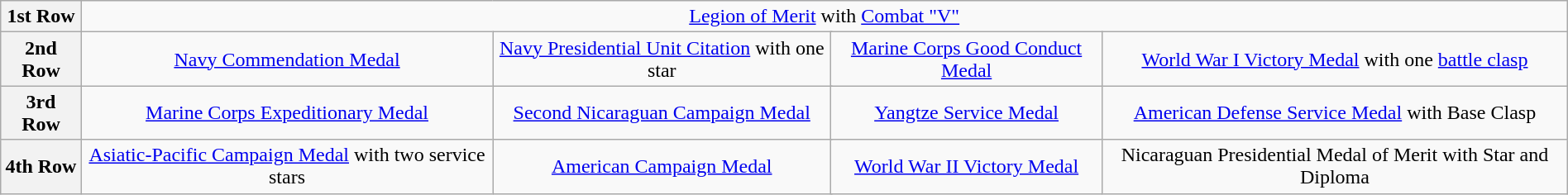<table class="wikitable" style="margin:1em auto; text-align:center;">
<tr>
<th>1st Row</th>
<td colspan="14"><a href='#'>Legion of Merit</a> with <a href='#'>Combat "V"</a></td>
</tr>
<tr>
<th>2nd Row</th>
<td colspan="4"><a href='#'>Navy Commendation Medal</a></td>
<td colspan="4"><a href='#'>Navy Presidential Unit Citation</a> with one star</td>
<td colspan="4"><a href='#'>Marine Corps Good Conduct Medal</a></td>
<td colspan="4"><a href='#'>World War I Victory Medal</a> with one <a href='#'>battle clasp</a></td>
</tr>
<tr>
<th>3rd Row</th>
<td colspan="4"><a href='#'>Marine Corps Expeditionary Medal</a></td>
<td colspan="4"><a href='#'>Second Nicaraguan Campaign Medal</a></td>
<td colspan="4"><a href='#'>Yangtze Service Medal</a></td>
<td colspan="4"><a href='#'>American Defense Service Medal</a> with Base Clasp</td>
</tr>
<tr>
<th>4th Row</th>
<td colspan="4"><a href='#'>Asiatic-Pacific Campaign Medal</a> with two service stars</td>
<td colspan="4"><a href='#'>American Campaign Medal</a></td>
<td colspan="4"><a href='#'>World War II Victory Medal</a></td>
<td colspan="4">Nicaraguan Presidential Medal of Merit with Star and Diploma</td>
</tr>
</table>
